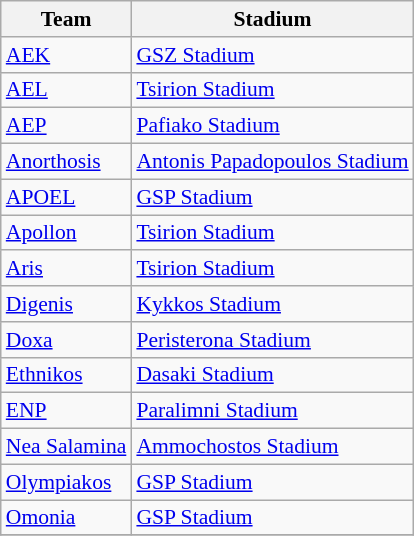<table class="wikitable" style="font-size:90%">
<tr>
<th>Team</th>
<th>Stadium</th>
</tr>
<tr>
<td><a href='#'>AEK</a></td>
<td><a href='#'>GSZ Stadium</a></td>
</tr>
<tr>
<td><a href='#'>AEL</a></td>
<td><a href='#'>Tsirion Stadium</a></td>
</tr>
<tr>
<td><a href='#'>AEP</a></td>
<td><a href='#'>Pafiako Stadium</a></td>
</tr>
<tr>
<td><a href='#'>Anorthosis</a></td>
<td><a href='#'>Antonis Papadopoulos Stadium</a></td>
</tr>
<tr>
<td><a href='#'>APOEL</a></td>
<td><a href='#'>GSP Stadium</a></td>
</tr>
<tr>
<td><a href='#'>Apollon</a></td>
<td><a href='#'>Tsirion Stadium</a></td>
</tr>
<tr>
<td><a href='#'>Aris</a></td>
<td><a href='#'>Tsirion Stadium</a></td>
</tr>
<tr>
<td><a href='#'>Digenis</a></td>
<td><a href='#'>Kykkos Stadium</a></td>
</tr>
<tr>
<td><a href='#'>Doxa</a></td>
<td><a href='#'>Peristerona Stadium</a></td>
</tr>
<tr>
<td><a href='#'>Ethnikos</a></td>
<td><a href='#'>Dasaki Stadium</a></td>
</tr>
<tr>
<td><a href='#'>ENP</a></td>
<td><a href='#'>Paralimni Stadium</a></td>
</tr>
<tr>
<td><a href='#'>Nea Salamina</a></td>
<td><a href='#'>Ammochostos Stadium</a></td>
</tr>
<tr>
<td><a href='#'>Olympiakos</a></td>
<td><a href='#'>GSP Stadium</a></td>
</tr>
<tr>
<td><a href='#'>Omonia</a></td>
<td><a href='#'>GSP Stadium</a></td>
</tr>
<tr>
</tr>
</table>
